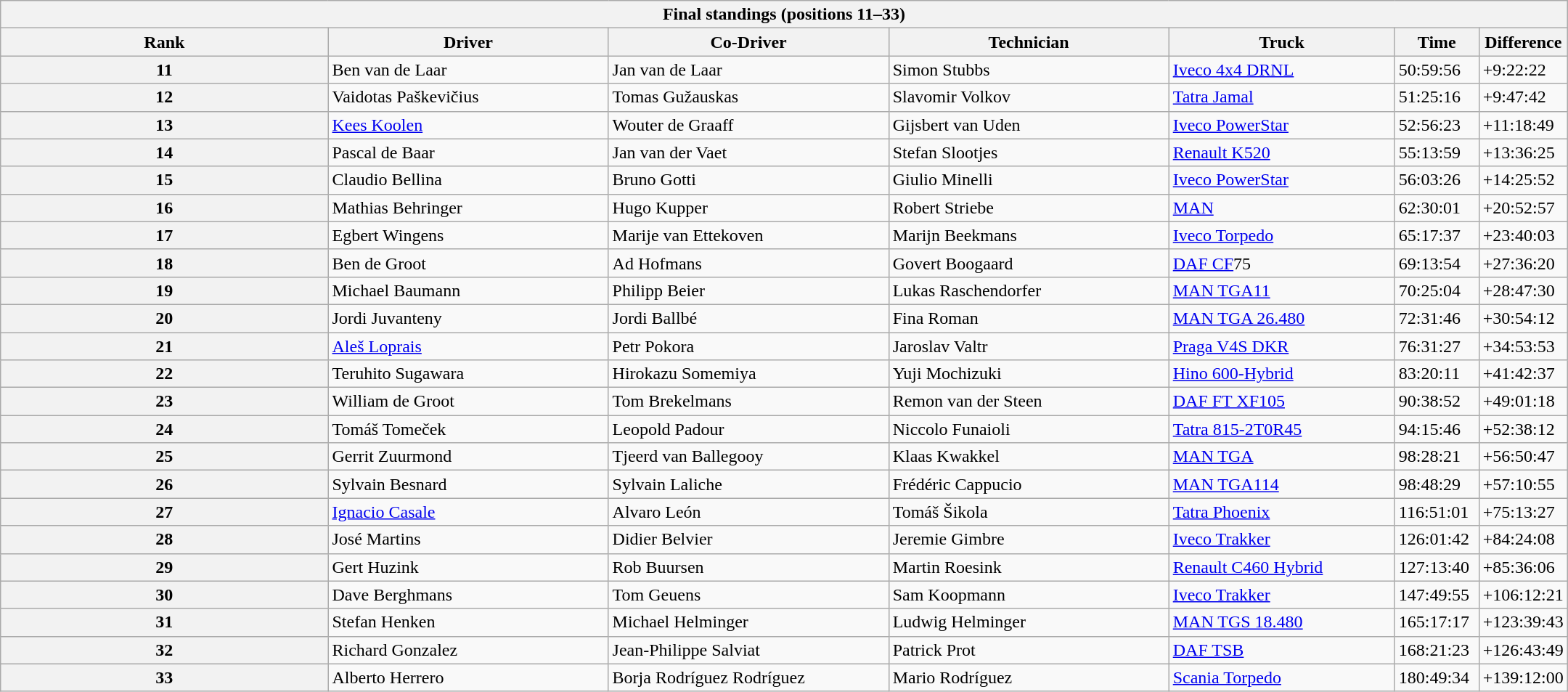<table class="collapsible collapsed wikitable" style="width:90em;margin-top:-1px;">
<tr>
<th colspan="7">Final standings (positions 11–33)</th>
</tr>
<tr>
<th>Rank</th>
<th style="width:250px;">Driver</th>
<th style="width:250px;">Co-Driver</th>
<th style="width:250px;">Technician</th>
<th style="width:200px;">Truck</th>
<th style="width:70px;">Time</th>
<th style="width:70px;">Difference</th>
</tr>
<tr>
<th>11</th>
<td> Ben van de Laar</td>
<td> Jan van de Laar</td>
<td> Simon Stubbs</td>
<td><a href='#'>Iveco 4x4 DRNL</a></td>
<td>50:59:56</td>
<td>+9:22:22</td>
</tr>
<tr>
<th>12</th>
<td> Vaidotas Paškevičius</td>
<td> Tomas Gužauskas</td>
<td> Slavomir Volkov</td>
<td><a href='#'>Tatra Jamal</a></td>
<td>51:25:16</td>
<td>+9:47:42</td>
</tr>
<tr>
<th>13</th>
<td> <a href='#'>Kees Koolen</a></td>
<td> Wouter de Graaff</td>
<td> Gijsbert van Uden</td>
<td><a href='#'>Iveco PowerStar</a></td>
<td>52:56:23</td>
<td>+11:18:49</td>
</tr>
<tr>
<th>14</th>
<td> Pascal de Baar</td>
<td> Jan van der Vaet</td>
<td> Stefan Slootjes</td>
<td><a href='#'>Renault K520</a></td>
<td>55:13:59</td>
<td>+13:36:25</td>
</tr>
<tr>
<th>15</th>
<td> Claudio Bellina</td>
<td> Bruno Gotti</td>
<td> Giulio Minelli</td>
<td><a href='#'>Iveco PowerStar</a></td>
<td>56:03:26</td>
<td>+14:25:52</td>
</tr>
<tr>
<th>16</th>
<td> Mathias Behringer</td>
<td> Hugo Kupper</td>
<td> Robert Striebe</td>
<td><a href='#'>MAN</a></td>
<td>62:30:01</td>
<td>+20:52:57</td>
</tr>
<tr>
<th>17</th>
<td> Egbert Wingens</td>
<td> Marije van Ettekoven</td>
<td> Marijn Beekmans</td>
<td><a href='#'>Iveco Torpedo</a></td>
<td>65:17:37</td>
<td>+23:40:03</td>
</tr>
<tr>
<th>18</th>
<td> Ben de Groot</td>
<td> Ad Hofmans</td>
<td> Govert Boogaard</td>
<td><a href='#'>DAF CF</a>75</td>
<td>69:13:54</td>
<td>+27:36:20</td>
</tr>
<tr>
<th>19</th>
<td> Michael Baumann</td>
<td> Philipp Beier</td>
<td> Lukas Raschendorfer</td>
<td><a href='#'>MAN TGA11</a></td>
<td>70:25:04</td>
<td>+28:47:30</td>
</tr>
<tr>
<th>20</th>
<td> Jordi Juvanteny</td>
<td> Jordi Ballbé</td>
<td> Fina Roman</td>
<td><a href='#'>MAN TGA 26.480</a></td>
<td>72:31:46</td>
<td>+30:54:12</td>
</tr>
<tr>
<th>21</th>
<td> <a href='#'>Aleš Loprais</a></td>
<td> Petr Pokora</td>
<td> Jaroslav Valtr</td>
<td><a href='#'>Praga V4S DKR</a></td>
<td>76:31:27</td>
<td>+34:53:53</td>
</tr>
<tr>
<th>22</th>
<td> Teruhito Sugawara</td>
<td> Hirokazu Somemiya</td>
<td> Yuji Mochizuki</td>
<td><a href='#'>Hino 600-Hybrid</a></td>
<td>83:20:11</td>
<td>+41:42:37</td>
</tr>
<tr>
<th>23</th>
<td> William de Groot</td>
<td> Tom Brekelmans</td>
<td> Remon van der Steen</td>
<td><a href='#'>DAF FT XF105</a></td>
<td>90:38:52</td>
<td>+49:01:18</td>
</tr>
<tr>
<th>24</th>
<td> Tomáš Tomeček</td>
<td> Leopold Padour</td>
<td> Niccolo Funaioli</td>
<td><a href='#'>Tatra 815-2T0R45</a></td>
<td>94:15:46</td>
<td>+52:38:12</td>
</tr>
<tr>
<th>25</th>
<td> Gerrit Zuurmond</td>
<td> Tjeerd van Ballegooy</td>
<td> Klaas Kwakkel</td>
<td><a href='#'>MAN TGA</a></td>
<td>98:28:21</td>
<td>+56:50:47</td>
</tr>
<tr>
<th>26</th>
<td> Sylvain Besnard</td>
<td> Sylvain Laliche</td>
<td> Frédéric Cappucio</td>
<td><a href='#'>MAN TGA114</a></td>
<td>98:48:29</td>
<td>+57:10:55</td>
</tr>
<tr>
<th>27</th>
<td> <a href='#'>Ignacio Casale</a></td>
<td> Alvaro León</td>
<td> Tomáš Šikola</td>
<td><a href='#'>Tatra Phoenix</a></td>
<td>116:51:01</td>
<td>+75:13:27</td>
</tr>
<tr>
<th>28</th>
<td> José Martins</td>
<td> Didier Belvier</td>
<td> Jeremie Gimbre</td>
<td><a href='#'>Iveco Trakker</a></td>
<td>126:01:42</td>
<td>+84:24:08</td>
</tr>
<tr>
<th>29</th>
<td> Gert Huzink</td>
<td> Rob Buursen</td>
<td> Martin Roesink</td>
<td><a href='#'>Renault C460 Hybrid</a></td>
<td>127:13:40</td>
<td>+85:36:06</td>
</tr>
<tr>
<th>30</th>
<td> Dave Berghmans</td>
<td> Tom Geuens</td>
<td> Sam Koopmann</td>
<td><a href='#'>Iveco Trakker</a></td>
<td>147:49:55</td>
<td>+106:12:21</td>
</tr>
<tr>
<th>31</th>
<td> Stefan Henken</td>
<td> Michael Helminger</td>
<td> Ludwig Helminger</td>
<td><a href='#'>MAN TGS 18.480</a></td>
<td>165:17:17</td>
<td>+123:39:43</td>
</tr>
<tr>
<th>32</th>
<td> Richard Gonzalez</td>
<td> Jean-Philippe Salviat</td>
<td> Patrick Prot</td>
<td><a href='#'>DAF TSB</a></td>
<td>168:21:23</td>
<td>+126:43:49</td>
</tr>
<tr>
<th>33</th>
<td> Alberto Herrero</td>
<td> Borja Rodríguez Rodríguez</td>
<td> Mario Rodríguez</td>
<td><a href='#'>Scania Torpedo</a></td>
<td>180:49:34</td>
<td>+139:12:00</td>
</tr>
</table>
